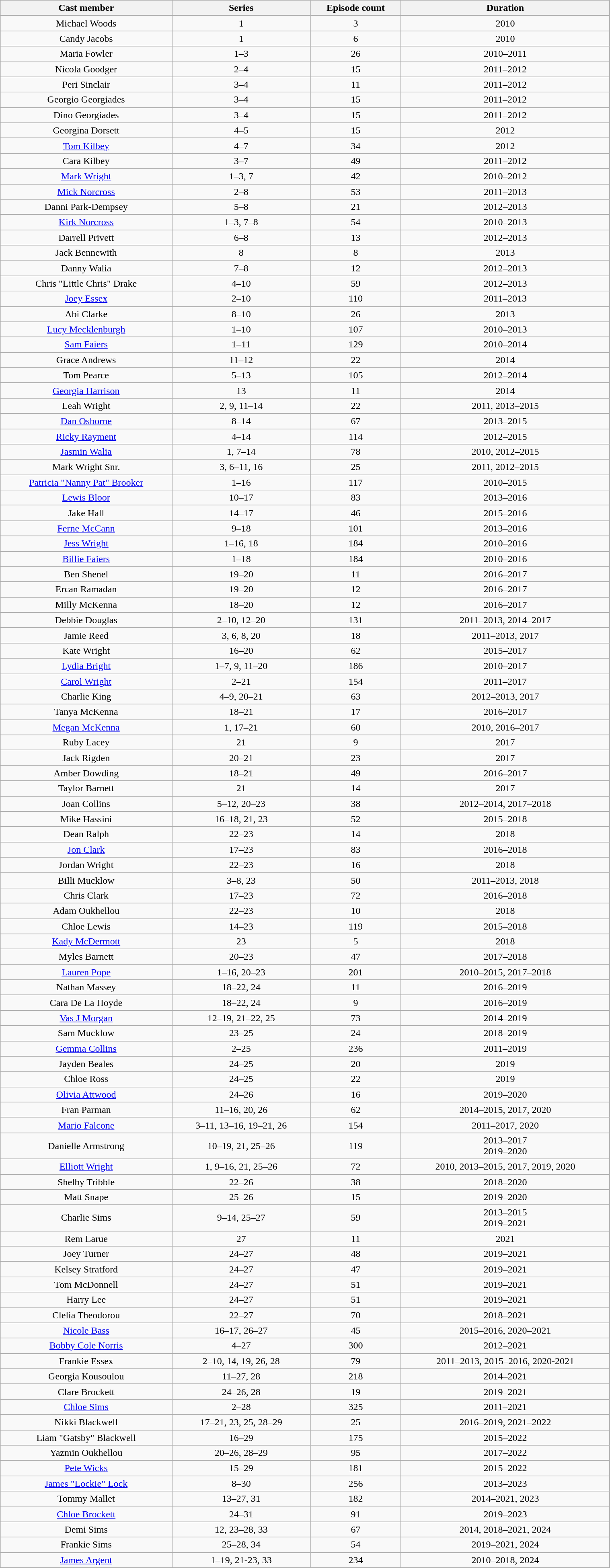<table class="wikitable sortable" style="text-align:center; width:80%;">
<tr>
<th>Cast member</th>
<th>Series</th>
<th>Episode count</th>
<th>Duration</th>
</tr>
<tr>
<td>Michael Woods</td>
<td>1</td>
<td>3</td>
<td>2010</td>
</tr>
<tr>
<td>Candy Jacobs</td>
<td>1</td>
<td>6</td>
<td>2010</td>
</tr>
<tr>
<td>Maria Fowler</td>
<td>1–3</td>
<td>26</td>
<td>2010–2011</td>
</tr>
<tr>
<td>Nicola Goodger</td>
<td>2–4</td>
<td>15</td>
<td>2011–2012</td>
</tr>
<tr>
<td>Peri Sinclair</td>
<td>3–4</td>
<td>11</td>
<td>2011–2012</td>
</tr>
<tr>
<td>Georgio Georgiades</td>
<td>3–4</td>
<td>15</td>
<td>2011–2012</td>
</tr>
<tr>
<td>Dino Georgiades</td>
<td>3–4</td>
<td>15</td>
<td>2011–2012</td>
</tr>
<tr>
<td>Georgina Dorsett</td>
<td>4–5</td>
<td>15</td>
<td>2012</td>
</tr>
<tr>
<td><a href='#'>Tom Kilbey</a></td>
<td>4–7</td>
<td>34</td>
<td>2012</td>
</tr>
<tr>
<td>Cara Kilbey</td>
<td>3–7</td>
<td>49</td>
<td>2011–2012</td>
</tr>
<tr>
<td><a href='#'>Mark Wright</a></td>
<td>1–3, 7</td>
<td>42</td>
<td>2010–2012</td>
</tr>
<tr>
<td><a href='#'>Mick Norcross</a></td>
<td>2–8</td>
<td>53</td>
<td>2011–2013</td>
</tr>
<tr>
<td>Danni Park-Dempsey</td>
<td>5–8</td>
<td>21</td>
<td>2012–2013</td>
</tr>
<tr>
<td><a href='#'>Kirk Norcross</a></td>
<td>1–3, 7–8</td>
<td>54</td>
<td>2010–2013</td>
</tr>
<tr>
<td>Darrell Privett</td>
<td>6–8</td>
<td>13</td>
<td>2012–2013</td>
</tr>
<tr>
<td>Jack Bennewith</td>
<td>8</td>
<td>8</td>
<td>2013</td>
</tr>
<tr>
<td>Danny Walia</td>
<td>7–8</td>
<td>12</td>
<td>2012–2013</td>
</tr>
<tr>
<td>Chris "Little Chris" Drake</td>
<td>4–10</td>
<td>59</td>
<td>2012–2013</td>
</tr>
<tr>
<td><a href='#'>Joey Essex</a></td>
<td>2–10</td>
<td>110</td>
<td>2011–2013</td>
</tr>
<tr>
<td>Abi Clarke</td>
<td>8–10</td>
<td>26</td>
<td>2013</td>
</tr>
<tr>
<td><a href='#'>Lucy Mecklenburgh</a></td>
<td>1–10</td>
<td>107</td>
<td>2010–2013</td>
</tr>
<tr>
<td><a href='#'>Sam Faiers</a></td>
<td>1–11</td>
<td>129</td>
<td>2010–2014</td>
</tr>
<tr>
<td>Grace Andrews</td>
<td>11–12</td>
<td>22</td>
<td>2014</td>
</tr>
<tr>
<td>Tom Pearce</td>
<td>5–13</td>
<td>105</td>
<td>2012–2014</td>
</tr>
<tr>
<td><a href='#'>Georgia Harrison</a></td>
<td>13</td>
<td>11</td>
<td>2014</td>
</tr>
<tr>
<td>Leah Wright</td>
<td>2, 9, 11–14</td>
<td>22</td>
<td>2011, 2013–2015</td>
</tr>
<tr>
<td><a href='#'>Dan Osborne</a></td>
<td>8–14</td>
<td>67</td>
<td>2013–2015</td>
</tr>
<tr>
<td><a href='#'>Ricky Rayment</a></td>
<td>4–14</td>
<td>114</td>
<td>2012–2015</td>
</tr>
<tr>
<td><a href='#'>Jasmin Walia</a></td>
<td>1, 7–14</td>
<td>78</td>
<td>2010, 2012–2015</td>
</tr>
<tr>
<td>Mark Wright Snr.</td>
<td>3, 6–11, 16</td>
<td>25</td>
<td>2011, 2012–2015</td>
</tr>
<tr>
<td><a href='#'>Patricia "Nanny Pat" Brooker</a></td>
<td>1–16</td>
<td>117</td>
<td>2010–2015</td>
</tr>
<tr>
<td><a href='#'>Lewis Bloor</a></td>
<td>10–17</td>
<td>83</td>
<td>2013–2016</td>
</tr>
<tr>
<td>Jake Hall</td>
<td>14–17</td>
<td>46</td>
<td>2015–2016</td>
</tr>
<tr>
<td><a href='#'>Ferne McCann</a></td>
<td>9–18</td>
<td>101</td>
<td>2013–2016</td>
</tr>
<tr>
<td><a href='#'>Jess Wright</a></td>
<td>1–16, 18</td>
<td>184</td>
<td>2010–2016</td>
</tr>
<tr>
<td><a href='#'>Billie Faiers</a></td>
<td>1–18</td>
<td>184</td>
<td>2010–2016</td>
</tr>
<tr>
<td>Ben Shenel</td>
<td>19–20</td>
<td>11</td>
<td>2016–2017</td>
</tr>
<tr>
<td>Ercan Ramadan</td>
<td>19–20</td>
<td>12</td>
<td>2016–2017</td>
</tr>
<tr>
<td>Milly McKenna</td>
<td>18–20</td>
<td>12</td>
<td>2016–2017</td>
</tr>
<tr>
<td>Debbie Douglas</td>
<td>2–10, 12–20</td>
<td>131</td>
<td>2011–2013, 2014–2017</td>
</tr>
<tr>
<td>Jamie Reed</td>
<td>3, 6, 8, 20</td>
<td>18</td>
<td>2011–2013, 2017</td>
</tr>
<tr>
<td>Kate Wright</td>
<td>16–20</td>
<td>62</td>
<td>2015–2017</td>
</tr>
<tr>
<td><a href='#'>Lydia Bright</a></td>
<td>1–7, 9, 11–20</td>
<td>186</td>
<td>2010–2017</td>
</tr>
<tr>
<td><a href='#'>Carol Wright</a></td>
<td>2–21</td>
<td>154</td>
<td>2011–2017</td>
</tr>
<tr>
<td>Charlie King</td>
<td>4–9, 20–21</td>
<td>63</td>
<td>2012–2013, 2017</td>
</tr>
<tr>
<td>Tanya McKenna</td>
<td>18–21</td>
<td>17</td>
<td>2016–2017</td>
</tr>
<tr>
<td><a href='#'>Megan McKenna</a></td>
<td>1, 17–21</td>
<td>60</td>
<td>2010, 2016–2017</td>
</tr>
<tr>
<td>Ruby Lacey</td>
<td>21</td>
<td>9</td>
<td>2017</td>
</tr>
<tr>
<td>Jack Rigden</td>
<td>20–21</td>
<td>23</td>
<td>2017</td>
</tr>
<tr>
<td>Amber Dowding</td>
<td>18–21</td>
<td>49</td>
<td>2016–2017</td>
</tr>
<tr>
<td>Taylor Barnett</td>
<td>21</td>
<td>14</td>
<td>2017</td>
</tr>
<tr>
<td>Joan Collins</td>
<td>5–12, 20–23</td>
<td>38</td>
<td>2012–2014, 2017–2018</td>
</tr>
<tr>
<td>Mike Hassini</td>
<td>16–18, 21, 23</td>
<td>52</td>
<td>2015–2018</td>
</tr>
<tr>
<td>Dean Ralph</td>
<td>22–23</td>
<td>14</td>
<td>2018</td>
</tr>
<tr>
<td><a href='#'>Jon Clark</a></td>
<td>17–23</td>
<td>83</td>
<td>2016–2018</td>
</tr>
<tr>
<td>Jordan Wright</td>
<td>22–23</td>
<td>16</td>
<td>2018</td>
</tr>
<tr>
<td>Billi Mucklow</td>
<td>3–8, 23</td>
<td>50</td>
<td>2011–2013, 2018</td>
</tr>
<tr>
<td>Chris Clark</td>
<td>17–23</td>
<td>72</td>
<td>2016–2018</td>
</tr>
<tr>
<td>Adam Oukhellou</td>
<td>22–23</td>
<td>10</td>
<td>2018</td>
</tr>
<tr>
<td>Chloe Lewis</td>
<td>14–23</td>
<td>119</td>
<td>2015–2018</td>
</tr>
<tr>
<td><a href='#'>Kady McDermott</a></td>
<td>23</td>
<td>5</td>
<td>2018</td>
</tr>
<tr>
<td>Myles Barnett</td>
<td>20–23</td>
<td>47</td>
<td>2017–2018</td>
</tr>
<tr>
<td><a href='#'>Lauren Pope</a></td>
<td>1–16, 20–23</td>
<td>201</td>
<td>2010–2015, 2017–2018</td>
</tr>
<tr>
<td>Nathan Massey</td>
<td>18–22, 24</td>
<td>11</td>
<td>2016–2019</td>
</tr>
<tr>
<td>Cara De La Hoyde</td>
<td>18–22, 24</td>
<td>9</td>
<td>2016–2019</td>
</tr>
<tr>
<td><a href='#'>Vas J Morgan</a></td>
<td>12–19, 21–22, 25</td>
<td>73</td>
<td>2014–2019</td>
</tr>
<tr>
<td>Sam Mucklow</td>
<td>23–25</td>
<td>24</td>
<td>2018–2019</td>
</tr>
<tr>
<td><a href='#'>Gemma Collins</a></td>
<td>2–25</td>
<td>236</td>
<td>2011–2019</td>
</tr>
<tr>
<td>Jayden Beales</td>
<td>24–25</td>
<td>20</td>
<td>2019</td>
</tr>
<tr>
<td>Chloe Ross</td>
<td>24–25</td>
<td>22</td>
<td>2019</td>
</tr>
<tr>
<td><a href='#'>Olivia Attwood</a></td>
<td>24–26</td>
<td>16</td>
<td>2019–2020</td>
</tr>
<tr>
<td>Fran Parman</td>
<td>11–16, 20, 26</td>
<td>62</td>
<td>2014–2015, 2017, 2020</td>
</tr>
<tr>
<td><a href='#'>Mario Falcone</a></td>
<td>3–11, 13–16, 19–21, 26</td>
<td>154</td>
<td>2011–2017, 2020</td>
</tr>
<tr>
<td>Danielle Armstrong</td>
<td>10–19, 21, 25–26</td>
<td>119</td>
<td>2013–2017<br> 2019–2020</td>
</tr>
<tr>
<td><a href='#'>Elliott Wright</a></td>
<td>1, 9–16, 21, 25–26</td>
<td>72</td>
<td>2010, 2013–2015, 2017, 2019, 2020</td>
</tr>
<tr>
<td>Shelby Tribble</td>
<td>22–26</td>
<td>38</td>
<td>2018–2020</td>
</tr>
<tr>
<td>Matt Snape</td>
<td>25–26</td>
<td>15</td>
<td>2019–2020</td>
</tr>
<tr>
<td>Charlie Sims</td>
<td>9–14, 25–27</td>
<td>59</td>
<td>2013–2015<br>2019–2021</td>
</tr>
<tr>
<td>Rem Larue</td>
<td>27</td>
<td>11</td>
<td>2021</td>
</tr>
<tr>
<td>Joey Turner</td>
<td>24–27</td>
<td>48</td>
<td>2019–2021</td>
</tr>
<tr>
<td>Kelsey Stratford</td>
<td>24–27</td>
<td>47</td>
<td>2019–2021</td>
</tr>
<tr>
<td>Tom McDonnell</td>
<td>24–27</td>
<td>51</td>
<td>2019–2021</td>
</tr>
<tr>
<td>Harry Lee</td>
<td>24–27</td>
<td>51</td>
<td>2019–2021</td>
</tr>
<tr>
<td>Clelia Theodorou</td>
<td>22–27</td>
<td>70</td>
<td>2018–2021</td>
</tr>
<tr>
<td><a href='#'>Nicole Bass</a></td>
<td>16–17, 26–27</td>
<td>45</td>
<td>2015–2016, 2020–2021</td>
</tr>
<tr>
<td><a href='#'>Bobby Cole Norris</a></td>
<td>4–27</td>
<td>300</td>
<td>2012–2021</td>
</tr>
<tr>
<td>Frankie Essex</td>
<td>2–10, 14, 19, 26, 28</td>
<td>79</td>
<td>2011–2013, 2015–2016, 2020-2021</td>
</tr>
<tr>
<td>Georgia Kousoulou</td>
<td>11–27, 28</td>
<td>218</td>
<td>2014–2021</td>
</tr>
<tr>
<td>Clare Brockett</td>
<td>24–26, 28</td>
<td>19</td>
<td>2019–2021</td>
</tr>
<tr>
<td><a href='#'>Chloe Sims</a></td>
<td>2–28</td>
<td>325</td>
<td>2011–2021</td>
</tr>
<tr>
<td>Nikki Blackwell</td>
<td>17–21, 23, 25, 28–29</td>
<td>25</td>
<td>2016–2019, 2021–2022</td>
</tr>
<tr>
<td>Liam "Gatsby" Blackwell</td>
<td>16–29</td>
<td>175</td>
<td>2015–2022</td>
</tr>
<tr>
<td>Yazmin Oukhellou</td>
<td>20–26, 28–29</td>
<td>95</td>
<td>2017–2022</td>
</tr>
<tr>
<td><a href='#'>Pete Wicks</a></td>
<td>15–29</td>
<td>181</td>
<td>2015–2022</td>
</tr>
<tr>
<td><a href='#'>James "Lockie" Lock</a></td>
<td>8–30</td>
<td>256</td>
<td>2013–2023</td>
</tr>
<tr>
<td>Tommy Mallet</td>
<td>13–27, 31</td>
<td>182</td>
<td>2014–2021, 2023</td>
</tr>
<tr>
<td><a href='#'>Chloe Brockett</a></td>
<td>24–31</td>
<td>91</td>
<td>2019–2023</td>
</tr>
<tr>
<td>Demi Sims</td>
<td>12, 23–28, 33</td>
<td>67</td>
<td>2014, 2018–2021, 2024</td>
</tr>
<tr>
<td>Frankie Sims</td>
<td>25–28, 34</td>
<td>54</td>
<td>2019–2021, 2024</td>
</tr>
<tr>
<td><a href='#'>James Argent</a></td>
<td>1–19, 21-23, 33</td>
<td>234</td>
<td>2010–2018, 2024</td>
</tr>
<tr>
</tr>
</table>
